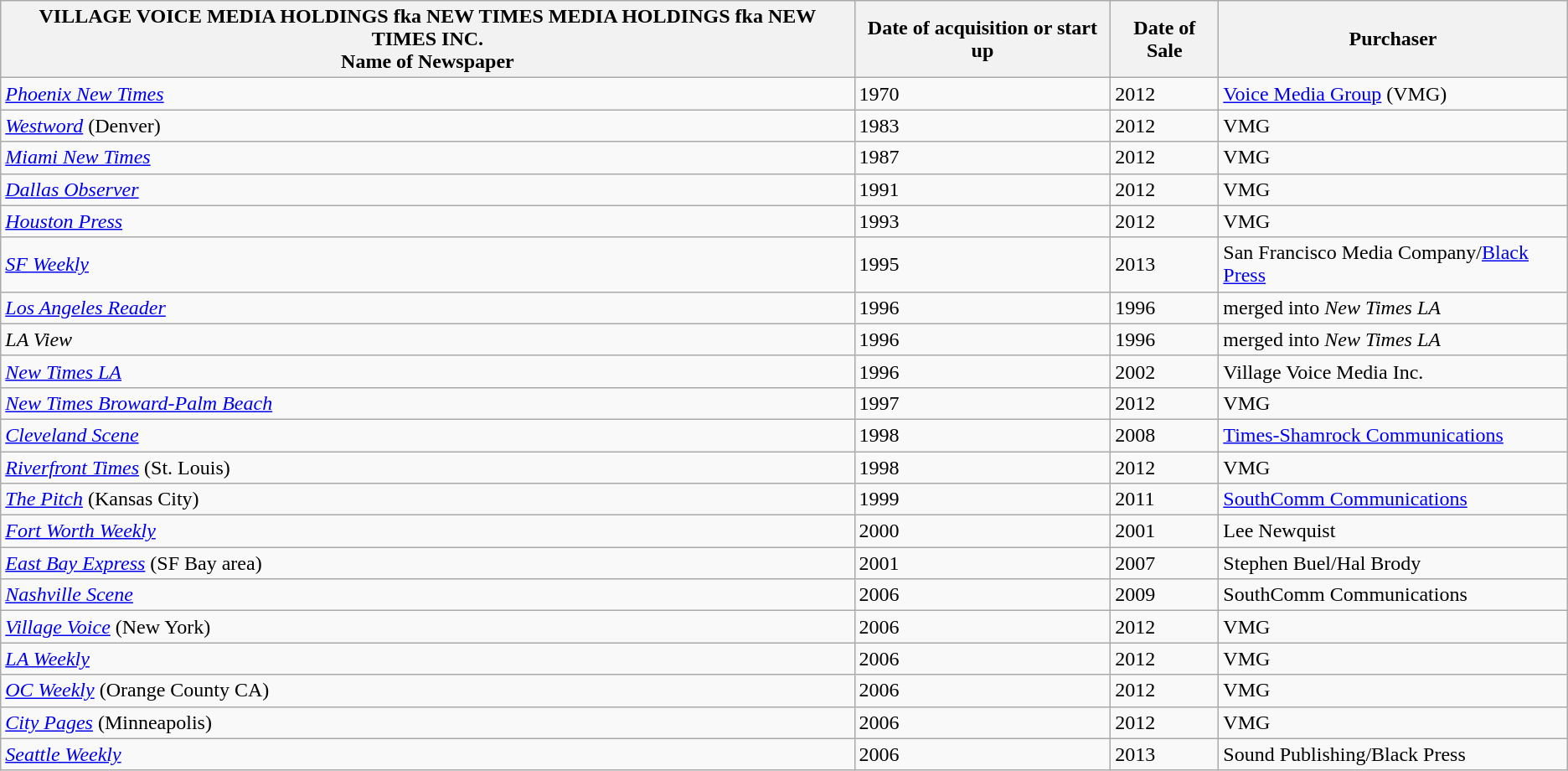<table class="wikitable sortable">
<tr>
<th>VILLAGE VOICE MEDIA HOLDINGS fka NEW TIMES MEDIA HOLDINGS fka NEW TIMES INC.<br>Name of Newspaper</th>
<th>Date of acquisition or start up</th>
<th>Date of Sale</th>
<th>Purchaser</th>
</tr>
<tr>
<td><em><a href='#'>Phoenix New Times</a></em></td>
<td>1970</td>
<td>2012</td>
<td><a href='#'>Voice Media Group</a> (VMG)</td>
</tr>
<tr>
<td><em><a href='#'>Westword</a></em> (Denver)</td>
<td>1983</td>
<td>2012</td>
<td>VMG</td>
</tr>
<tr>
<td><em><a href='#'>Miami New Times</a></em></td>
<td>1987</td>
<td>2012</td>
<td>VMG</td>
</tr>
<tr>
<td><em><a href='#'>Dallas Observer</a></em></td>
<td>1991</td>
<td>2012</td>
<td>VMG</td>
</tr>
<tr>
<td><em><a href='#'>Houston Press</a></em></td>
<td>1993</td>
<td>2012</td>
<td>VMG</td>
</tr>
<tr>
<td><em><a href='#'>SF Weekly</a></em></td>
<td>1995</td>
<td>2013</td>
<td>San Francisco Media Company/<a href='#'>Black Press</a></td>
</tr>
<tr>
<td><em><a href='#'>Los Angeles Reader</a></em></td>
<td>1996</td>
<td>1996</td>
<td>merged into <em>New Times LA</em></td>
</tr>
<tr>
<td><em>LA View</em></td>
<td>1996</td>
<td>1996</td>
<td>merged into <em>New Times LA</em></td>
</tr>
<tr>
<td><em><a href='#'>New Times LA</a></em></td>
<td>1996</td>
<td>2002</td>
<td>Village Voice Media Inc.</td>
</tr>
<tr>
<td><em><a href='#'>New Times Broward-Palm Beach</a></em></td>
<td>1997</td>
<td>2012</td>
<td>VMG</td>
</tr>
<tr>
<td><em><a href='#'>Cleveland Scene</a></em></td>
<td>1998</td>
<td>2008</td>
<td><a href='#'>Times-Shamrock Communications</a></td>
</tr>
<tr>
<td><em><a href='#'>Riverfront Times</a></em> (St. Louis)</td>
<td>1998</td>
<td>2012</td>
<td>VMG</td>
</tr>
<tr>
<td><em><a href='#'>The Pitch</a></em> (Kansas City)</td>
<td>1999</td>
<td>2011</td>
<td><a href='#'>SouthComm Communications</a></td>
</tr>
<tr>
<td><em><a href='#'>Fort Worth Weekly</a></em></td>
<td>2000</td>
<td>2001</td>
<td>Lee Newquist</td>
</tr>
<tr>
<td><em><a href='#'>East Bay Express</a></em> (SF Bay area)</td>
<td>2001</td>
<td>2007</td>
<td>Stephen Buel/Hal Brody</td>
</tr>
<tr>
<td><em><a href='#'>Nashville Scene</a></em></td>
<td>2006</td>
<td>2009</td>
<td>SouthComm Communications</td>
</tr>
<tr>
<td><em><a href='#'>Village Voice</a></em> (New York)</td>
<td>2006</td>
<td>2012</td>
<td>VMG</td>
</tr>
<tr>
<td><em><a href='#'>LA Weekly</a></em></td>
<td>2006</td>
<td>2012</td>
<td>VMG</td>
</tr>
<tr>
<td><em><a href='#'>OC Weekly</a></em> (Orange County CA)</td>
<td>2006</td>
<td>2012</td>
<td>VMG</td>
</tr>
<tr>
<td><em><a href='#'>City Pages</a></em> (Minneapolis)</td>
<td>2006</td>
<td>2012</td>
<td>VMG</td>
</tr>
<tr>
<td><em><a href='#'>Seattle Weekly</a></em></td>
<td>2006</td>
<td>2013</td>
<td>Sound Publishing/Black Press</td>
</tr>
</table>
